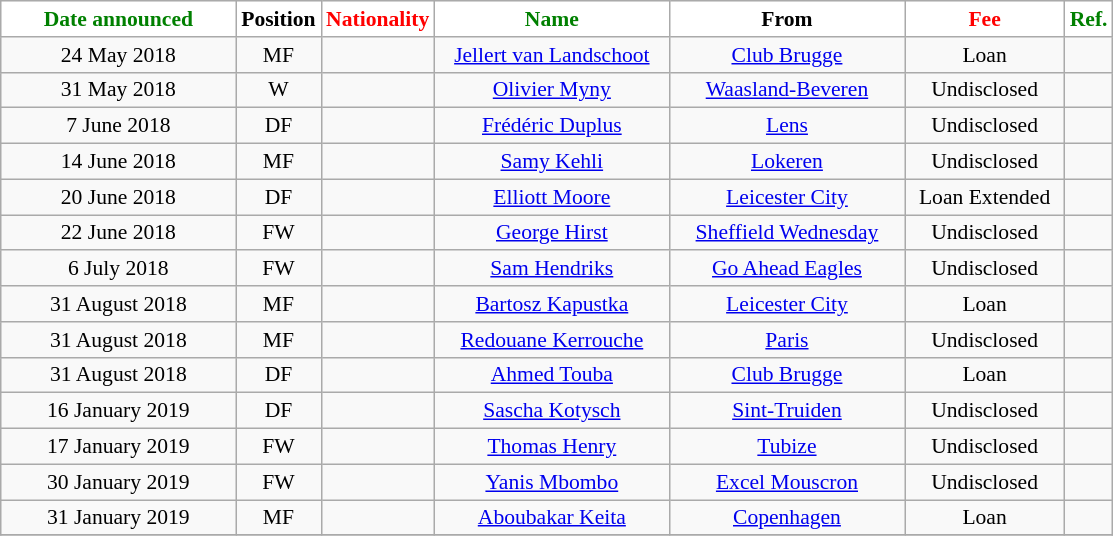<table class="wikitable" style="text-align:center; font-size:90%">
<tr>
<th style="background:#FFFFFF; color:green; width:150px;">Date announced</th>
<th style="background:#FFFFFF; color:black; width:50px;">Position</th>
<th style="background:#FFFFFF; color:red; width:50px;">Nationality</th>
<th style="background:#FFFFFF; color:green; width:150px;">Name</th>
<th style="background:#FFFFFF; color:black; width:150px;">From</th>
<th style="background:#FFFFFF; color:red; width:100px;">Fee</th>
<th style="background:#FFFFFF; color:green; width:25px;">Ref.</th>
</tr>
<tr>
<td>24 May 2018</td>
<td>MF</td>
<td></td>
<td><a href='#'>Jellert van Landschoot</a></td>
<td> <a href='#'>Club Brugge</a></td>
<td>Loan</td>
<td></td>
</tr>
<tr>
<td>31 May 2018</td>
<td>W</td>
<td></td>
<td><a href='#'>Olivier Myny</a></td>
<td> <a href='#'>Waasland-Beveren</a></td>
<td>Undisclosed</td>
<td></td>
</tr>
<tr>
<td>7 June 2018</td>
<td>DF</td>
<td></td>
<td><a href='#'>Frédéric Duplus</a></td>
<td> <a href='#'>Lens</a></td>
<td>Undisclosed</td>
<td></td>
</tr>
<tr>
<td>14 June 2018</td>
<td>MF</td>
<td></td>
<td><a href='#'>Samy Kehli</a></td>
<td> <a href='#'>Lokeren</a></td>
<td>Undisclosed</td>
<td></td>
</tr>
<tr>
<td>20 June 2018</td>
<td>DF</td>
<td></td>
<td><a href='#'>Elliott Moore</a></td>
<td> <a href='#'>Leicester City</a></td>
<td>Loan Extended</td>
<td></td>
</tr>
<tr>
<td>22 June 2018</td>
<td>FW</td>
<td></td>
<td><a href='#'>George Hirst</a></td>
<td> <a href='#'>Sheffield Wednesday</a></td>
<td>Undisclosed</td>
<td></td>
</tr>
<tr>
<td>6 July 2018</td>
<td>FW</td>
<td></td>
<td><a href='#'>Sam Hendriks</a></td>
<td> <a href='#'>Go Ahead Eagles</a></td>
<td>Undisclosed</td>
<td></td>
</tr>
<tr>
<td>31 August 2018</td>
<td>MF</td>
<td></td>
<td><a href='#'>Bartosz Kapustka</a></td>
<td> <a href='#'>Leicester City</a></td>
<td>Loan</td>
<td></td>
</tr>
<tr>
<td>31 August 2018</td>
<td>MF</td>
<td></td>
<td><a href='#'>Redouane Kerrouche</a></td>
<td> <a href='#'>Paris</a></td>
<td>Undisclosed</td>
<td></td>
</tr>
<tr>
<td>31 August 2018</td>
<td>DF</td>
<td></td>
<td><a href='#'>Ahmed Touba</a></td>
<td> <a href='#'>Club Brugge</a></td>
<td>Loan</td>
<td></td>
</tr>
<tr>
<td>16 January 2019</td>
<td>DF</td>
<td></td>
<td><a href='#'>Sascha Kotysch</a></td>
<td> <a href='#'>Sint-Truiden</a></td>
<td>Undisclosed</td>
<td></td>
</tr>
<tr>
<td>17 January 2019</td>
<td>FW</td>
<td></td>
<td><a href='#'>Thomas Henry</a></td>
<td> <a href='#'>Tubize</a></td>
<td>Undisclosed</td>
<td></td>
</tr>
<tr>
<td>30 January 2019</td>
<td>FW</td>
<td></td>
<td><a href='#'>Yanis Mbombo</a></td>
<td> <a href='#'>Excel Mouscron</a></td>
<td>Undisclosed</td>
<td></td>
</tr>
<tr>
<td>31 January 2019</td>
<td>MF</td>
<td></td>
<td><a href='#'>Aboubakar Keita</a></td>
<td> <a href='#'>Copenhagen</a></td>
<td>Loan</td>
<td></td>
</tr>
<tr>
</tr>
</table>
